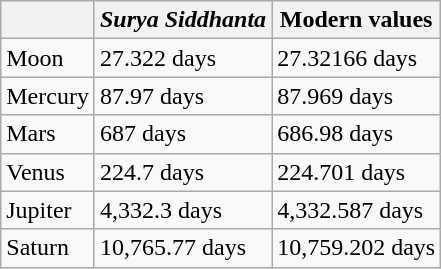<table class="wikitable">
<tr>
<th></th>
<th><em>Surya Siddhanta</em></th>
<th>Modern values</th>
</tr>
<tr>
<td>Moon</td>
<td>27.322 days</td>
<td>27.32166 days</td>
</tr>
<tr>
<td>Mercury</td>
<td>87.97 days</td>
<td>87.969 days</td>
</tr>
<tr>
<td>Mars</td>
<td>687 days</td>
<td>686.98 days</td>
</tr>
<tr>
<td>Venus</td>
<td>224.7 days</td>
<td>224.701 days</td>
</tr>
<tr>
<td>Jupiter</td>
<td>4,332.3 days</td>
<td>4,332.587 days</td>
</tr>
<tr>
<td>Saturn</td>
<td>10,765.77 days</td>
<td>10,759.202 days</td>
</tr>
</table>
